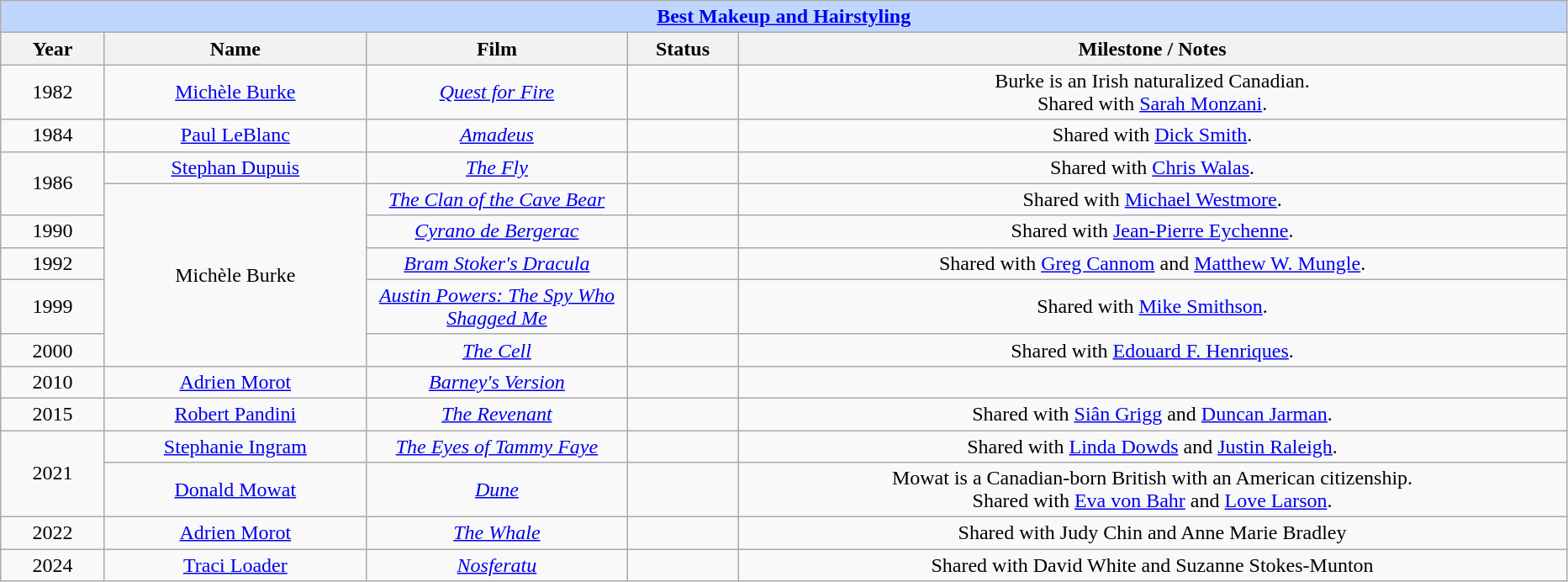<table class="wikitable" style="text-align: center">
<tr style="background:#bfd7ff;">
<td colspan="5" style="text-align:center;"><strong><a href='#'>Best Makeup and Hairstyling</a></strong></td>
</tr>
<tr style="background:#ebf5ff;">
<th style="width:075px;">Year</th>
<th style="width:200px;">Name</th>
<th style="width:200px;">Film</th>
<th style="width:080px;">Status</th>
<th style="width:650px;">Milestone / Notes</th>
</tr>
<tr>
<td>1982</td>
<td><a href='#'>Michèle Burke</a></td>
<td><a href='#'><em>Quest for Fire</em></a></td>
<td></td>
<td>Burke is an Irish naturalized Canadian.<br>Shared with <a href='#'>Sarah Monzani</a>.</td>
</tr>
<tr>
<td>1984</td>
<td><a href='#'>Paul LeBlanc</a></td>
<td><a href='#'><em>Amadeus</em></a></td>
<td></td>
<td>Shared with <a href='#'>Dick Smith</a>.</td>
</tr>
<tr>
<td rowspan="2">1986</td>
<td><a href='#'>Stephan Dupuis</a></td>
<td><a href='#'><em>The Fly</em></a></td>
<td></td>
<td>Shared with <a href='#'>Chris Walas</a>.</td>
</tr>
<tr>
<td rowspan="5">Michèle Burke</td>
<td><a href='#'><em>The Clan of the Cave Bear</em></a></td>
<td></td>
<td>Shared with <a href='#'>Michael Westmore</a>.</td>
</tr>
<tr>
<td>1990</td>
<td><a href='#'><em>Cyrano de Bergerac</em></a></td>
<td></td>
<td>Shared with <a href='#'>Jean-Pierre Eychenne</a>.</td>
</tr>
<tr>
<td>1992</td>
<td><em><a href='#'>Bram Stoker's Dracula</a></em></td>
<td></td>
<td>Shared with <a href='#'>Greg Cannom</a> and <a href='#'>Matthew W. Mungle</a>.</td>
</tr>
<tr>
<td>1999</td>
<td><em><a href='#'>Austin Powers: The Spy Who Shagged Me</a></em></td>
<td></td>
<td>Shared with <a href='#'>Mike Smithson</a>.</td>
</tr>
<tr>
<td>2000</td>
<td><em><a href='#'>The Cell</a></em></td>
<td></td>
<td>Shared with <a href='#'>Edouard F. Henriques</a>.</td>
</tr>
<tr>
<td>2010</td>
<td><a href='#'>Adrien Morot</a></td>
<td><a href='#'><em>Barney's Version</em></a></td>
<td></td>
<td></td>
</tr>
<tr>
<td>2015</td>
<td><a href='#'>Robert Pandini</a></td>
<td><em><a href='#'>The Revenant</a></em></td>
<td></td>
<td>Shared with <a href='#'>Siân Grigg</a> and <a href='#'>Duncan Jarman</a>.</td>
</tr>
<tr>
<td rowspan=2>2021</td>
<td><a href='#'>Stephanie Ingram</a></td>
<td><em><a href='#'>The Eyes of Tammy Faye</a></em></td>
<td></td>
<td>Shared with <a href='#'>Linda Dowds</a> and <a href='#'>Justin Raleigh</a>.</td>
</tr>
<tr>
<td><a href='#'>Donald Mowat</a></td>
<td><em><a href='#'>Dune</a></em></td>
<td></td>
<td>Mowat is a Canadian-born British with an American citizenship.<br>Shared with <a href='#'>Eva von Bahr</a> and <a href='#'>Love Larson</a>.</td>
</tr>
<tr>
<td>2022</td>
<td><a href='#'>Adrien Morot</a></td>
<td><em><a href='#'>The Whale</a></em></td>
<td></td>
<td>Shared with Judy Chin and Anne Marie Bradley</td>
</tr>
<tr>
<td>2024</td>
<td><a href='#'>Traci Loader</a></td>
<td><em><a href='#'>Nosferatu</a></em></td>
<td></td>
<td>Shared with David White and Suzanne Stokes-Munton</td>
</tr>
</table>
